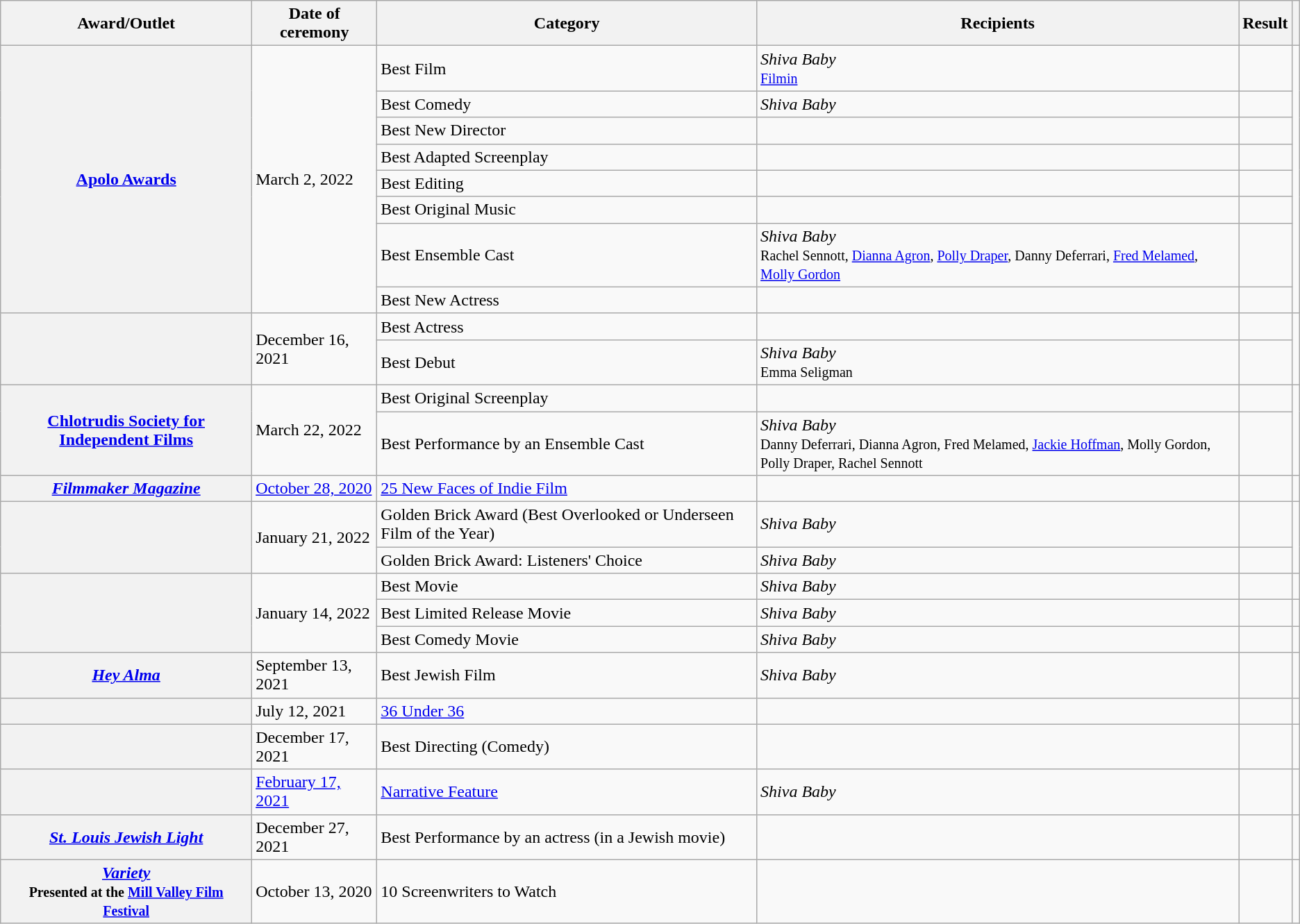<table class="wikitable sortable plainrowheaders">
<tr>
<th scope=col>Award/Outlet</th>
<th scope=col>Date of ceremony</th>
<th scope=col>Category</th>
<th scope=col>Recipients</th>
<th scope=col>Result</th>
<th class=unsortable scope=col></th>
</tr>
<tr>
<th scope=rowgroup rowspan="8"><a href='#'>Apolo Awards</a></th>
<td rowspan="8">March 2, 2022</td>
<td>Best Film</td>
<td><em>Shiva Baby</em><br><small><a href='#'>Filmin</a></small></td>
<td></td>
<td align="center"; rowspan="8"></td>
</tr>
<tr>
<td>Best Comedy</td>
<td><em>Shiva Baby</em></td>
<td></td>
</tr>
<tr>
<td>Best New Director</td>
<td></td>
<td></td>
</tr>
<tr>
<td>Best Adapted Screenplay</td>
<td></td>
<td></td>
</tr>
<tr>
<td>Best Editing</td>
<td></td>
<td></td>
</tr>
<tr>
<td>Best Original Music</td>
<td></td>
<td></td>
</tr>
<tr>
<td>Best Ensemble Cast</td>
<td><em>Shiva Baby</em><br><small>Rachel Sennott, <a href='#'>Dianna Agron</a>, <a href='#'>Polly Draper</a>, Danny Deferrari, <a href='#'>Fred Melamed</a>, <a href='#'>Molly Gordon</a></small></td>
<td></td>
</tr>
<tr>
<td>Best New Actress</td>
<td></td>
<td></td>
</tr>
<tr>
<th scope=rowgroup rowspan="2"></th>
<td rowspan="2">December 16, 2021</td>
<td>Best Actress</td>
<td></td>
<td></td>
<td align="center"; rowspan="2"></td>
</tr>
<tr>
<td>Best Debut</td>
<td><em>Shiva Baby</em> <br> <small>Emma Seligman</small></td>
<td></td>
</tr>
<tr>
<th scope=rowgroup rowspan="2"><a href='#'>Chlotrudis Society for Independent Films</a></th>
<td rowspan="2">March 22, 2022</td>
<td>Best Original Screenplay</td>
<td></td>
<td></td>
<td rowspan="2"; align="center"></td>
</tr>
<tr>
<td>Best Performance by an Ensemble Cast</td>
<td><em>Shiva Baby</em><br><small>Danny Deferrari, Dianna Agron, Fred Melamed, <a href='#'>Jackie Hoffman</a>, Molly Gordon, Polly Draper, Rachel Sennott</small></td>
<td></td>
</tr>
<tr>
<th scope=row><em><a href='#'>Filmmaker Magazine</a></em></th>
<td><a href='#'>October 28, 2020</a></td>
<td><a href='#'>25 New Faces of Indie Film</a></td>
<td></td>
<td></td>
<td align="center"></td>
</tr>
<tr>
<th scope=rowgroup rowspan="2"></th>
<td rowspan="2">January 21, 2022</td>
<td>Golden Brick Award (Best Overlooked or Underseen Film of the Year)</td>
<td><em>Shiva Baby</em></td>
<td></td>
<td rowspan="2"; align="center"></td>
</tr>
<tr>
<td>Golden Brick Award: Listeners' Choice</td>
<td><em>Shiva Baby</em></td>
<td></td>
</tr>
<tr>
<th scope=rowgroup rowspan="3"></th>
<td rowspan="3">January 14, 2022</td>
<td>Best Movie</td>
<td><em>Shiva Baby</em></td>
<td></td>
<td align="center"></td>
</tr>
<tr>
<td>Best Limited Release Movie</td>
<td><em>Shiva Baby</em></td>
<td></td>
<td align="center"></td>
</tr>
<tr>
<td>Best Comedy Movie</td>
<td><em>Shiva Baby</em></td>
<td></td>
<td align="center"></td>
</tr>
<tr>
<th scope=row><em><a href='#'>Hey Alma</a></em></th>
<td>September 13, 2021</td>
<td>Best Jewish Film</td>
<td><em>Shiva Baby</em></td>
<td></td>
<td align="center"></td>
</tr>
<tr>
<th scope=row></th>
<td>July 12, 2021</td>
<td><a href='#'>36 Under 36</a></td>
<td></td>
<td></td>
<td align="center"></td>
</tr>
<tr>
<th scope=row></th>
<td>December 17, 2021</td>
<td>Best Directing (Comedy)</td>
<td></td>
<td></td>
<td align="center"></td>
</tr>
<tr>
<th scope=row></th>
<td><a href='#'>February 17, 2021</a></td>
<td><a href='#'>Narrative Feature</a></td>
<td><em>Shiva Baby</em></td>
<td></td>
<td align="center"></td>
</tr>
<tr>
<th scope=row><em><a href='#'>St. Louis Jewish Light</a></em></th>
<td>December 27, 2021</td>
<td>Best Performance by an actress (in a Jewish movie)</td>
<td></td>
<td></td>
<td align="center"></td>
</tr>
<tr>
<th scope=row><em><a href='#'>Variety</a></em><br> <small>Presented at the <a href='#'>Mill Valley Film Festival</a></small></th>
<td>October 13, 2020</td>
<td>10 Screenwriters to Watch</td>
<td></td>
<td></td>
<td align="center"></td>
</tr>
</table>
